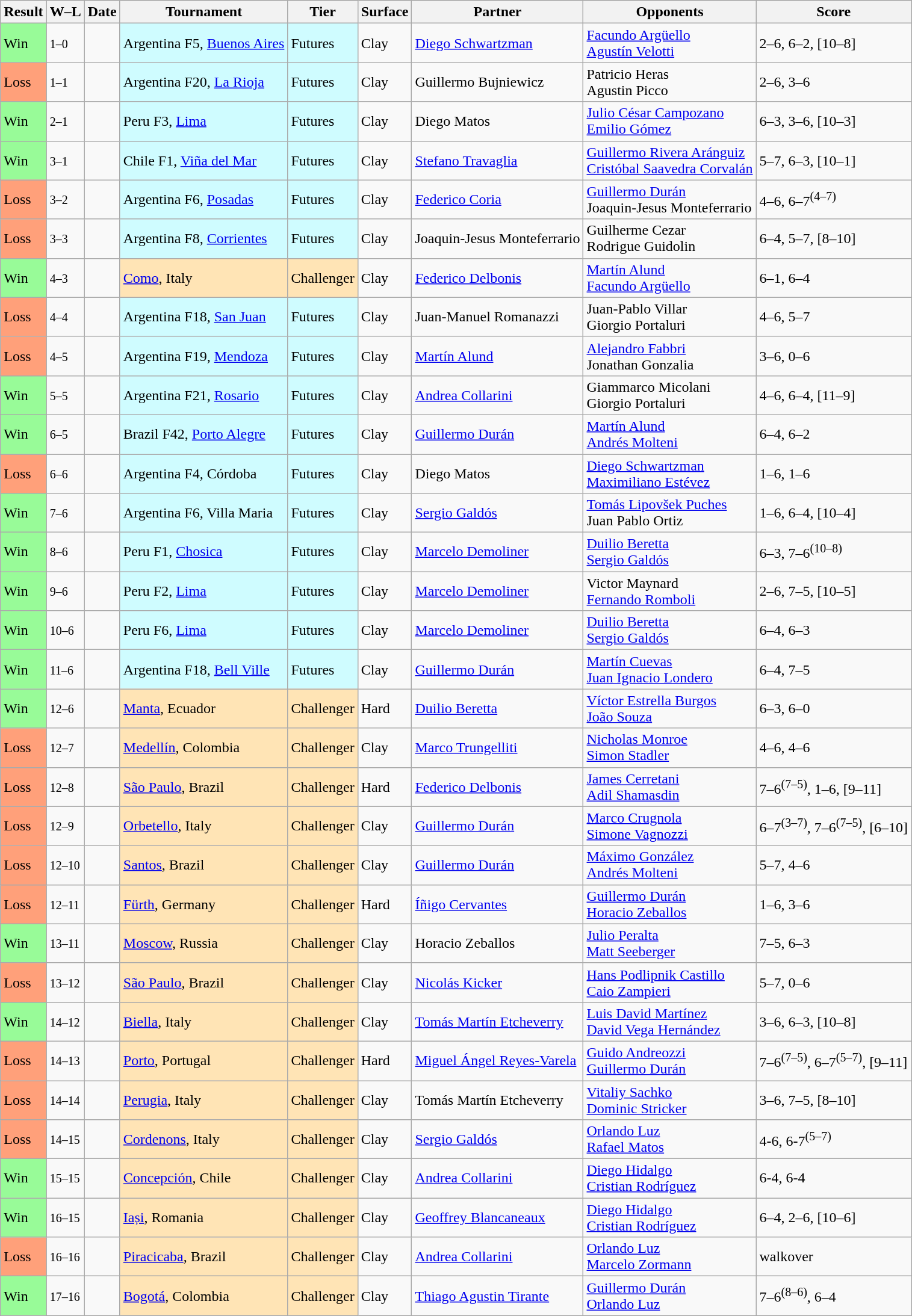<table class="sortable wikitable">
<tr>
<th>Result</th>
<th class="unsortable">W–L</th>
<th>Date</th>
<th>Tournament</th>
<th>Tier</th>
<th>Surface</th>
<th>Partner</th>
<th>Opponents</th>
<th class="unsortable">Score</th>
</tr>
<tr>
<td bgcolor=98FB98>Win</td>
<td><small>1–0</small></td>
<td></td>
<td style="background:#cffcff;">Argentina F5, <a href='#'>Buenos Aires</a></td>
<td style="background:#cffcff;">Futures</td>
<td>Clay</td>
<td> <a href='#'>Diego Schwartzman</a></td>
<td> <a href='#'>Facundo Argüello</a> <br> <a href='#'>Agustín Velotti</a></td>
<td>2–6, 6–2, [10–8]</td>
</tr>
<tr>
<td bgcolor=FFA07A>Loss</td>
<td><small>1–1</small></td>
<td></td>
<td style="background:#cffcff;">Argentina F20, <a href='#'>La Rioja</a></td>
<td style="background:#cffcff;">Futures</td>
<td>Clay</td>
<td> Guillermo Bujniewicz</td>
<td> Patricio Heras <br> Agustin Picco</td>
<td>2–6, 3–6</td>
</tr>
<tr>
<td bgcolor=98FB98>Win</td>
<td><small>2–1</small></td>
<td></td>
<td style="background:#cffcff;">Peru F3, <a href='#'>Lima</a></td>
<td style="background:#cffcff;">Futures</td>
<td>Clay</td>
<td> Diego Matos</td>
<td> <a href='#'>Julio César Campozano</a> <br> <a href='#'>Emilio Gómez</a></td>
<td>6–3, 3–6, [10–3]</td>
</tr>
<tr>
<td bgcolor=98FB98>Win</td>
<td><small>3–1</small></td>
<td></td>
<td style="background:#cffcff;">Chile F1, <a href='#'>Viña del Mar</a></td>
<td style="background:#cffcff;">Futures</td>
<td>Clay</td>
<td> <a href='#'>Stefano Travaglia</a></td>
<td> <a href='#'>Guillermo Rivera Aránguiz</a> <br> <a href='#'>Cristóbal Saavedra Corvalán</a></td>
<td>5–7, 6–3, [10–1]</td>
</tr>
<tr>
<td bgcolor=FFA07A>Loss</td>
<td><small>3–2</small></td>
<td></td>
<td style="background:#cffcff;">Argentina F6, <a href='#'>Posadas</a></td>
<td style="background:#cffcff;">Futures</td>
<td>Clay</td>
<td> <a href='#'>Federico Coria</a></td>
<td> <a href='#'>Guillermo Durán</a> <br> Joaquin-Jesus Monteferrario</td>
<td>4–6, 6–7<sup>(4–7)</sup></td>
</tr>
<tr>
<td bgcolor=FFA07A>Loss</td>
<td><small>3–3</small></td>
<td></td>
<td style="background:#cffcff;">Argentina F8, <a href='#'>Corrientes</a></td>
<td style="background:#cffcff;">Futures</td>
<td>Clay</td>
<td> Joaquin-Jesus Monteferrario</td>
<td> Guilherme Cezar <br> Rodrigue Guidolin</td>
<td>6–4, 5–7, [8–10]</td>
</tr>
<tr>
<td bgcolor=98FB98>Win</td>
<td><small>4–3</small></td>
<td></td>
<td style="background:moccasin;"><a href='#'>Como</a>, Italy</td>
<td style="background:moccasin;">Challenger</td>
<td>Clay</td>
<td> <a href='#'>Federico Delbonis</a></td>
<td> <a href='#'>Martín Alund</a> <br> <a href='#'>Facundo Argüello</a></td>
<td>6–1, 6–4</td>
</tr>
<tr>
<td bgcolor=FFA07A>Loss</td>
<td><small>4–4</small></td>
<td></td>
<td style="background:#cffcff;">Argentina F18, <a href='#'>San Juan</a></td>
<td style="background:#cffcff;">Futures</td>
<td>Clay</td>
<td> Juan-Manuel Romanazzi</td>
<td> Juan-Pablo Villar <br> Giorgio Portaluri</td>
<td>4–6, 5–7</td>
</tr>
<tr>
<td bgcolor=FFA07A>Loss</td>
<td><small>4–5</small></td>
<td></td>
<td style="background:#cffcff;">Argentina F19, <a href='#'>Mendoza</a></td>
<td style="background:#cffcff;">Futures</td>
<td>Clay</td>
<td> <a href='#'>Martín Alund</a></td>
<td> <a href='#'>Alejandro Fabbri</a> <br> Jonathan Gonzalia</td>
<td>3–6, 0–6</td>
</tr>
<tr>
<td bgcolor=98FB98>Win</td>
<td><small>5–5</small></td>
<td></td>
<td style="background:#cffcff;">Argentina F21, <a href='#'>Rosario</a></td>
<td style="background:#cffcff;">Futures</td>
<td>Clay</td>
<td> <a href='#'>Andrea Collarini</a></td>
<td> Giammarco Micolani <br> Giorgio Portaluri</td>
<td>4–6, 6–4, [11–9]</td>
</tr>
<tr>
<td bgcolor=98FB98>Win</td>
<td><small>6–5</small></td>
<td></td>
<td style="background:#cffcff;">Brazil F42, <a href='#'>Porto Alegre</a></td>
<td style="background:#cffcff;">Futures</td>
<td>Clay</td>
<td> <a href='#'>Guillermo Durán</a></td>
<td> <a href='#'>Martín Alund</a> <br> <a href='#'>Andrés Molteni</a></td>
<td>6–4, 6–2</td>
</tr>
<tr>
<td bgcolor=FFA07A>Loss</td>
<td><small>6–6</small></td>
<td></td>
<td style="background:#cffcff;">Argentina F4, Córdoba</td>
<td style="background:#cffcff;">Futures</td>
<td>Clay</td>
<td> Diego Matos</td>
<td> <a href='#'>Diego Schwartzman</a> <br> <a href='#'>Maximiliano Estévez</a></td>
<td>1–6, 1–6</td>
</tr>
<tr>
<td bgcolor=98FB98>Win</td>
<td><small>7–6</small></td>
<td></td>
<td style="background:#cffcff;">Argentina F6, Villa Maria</td>
<td style="background:#cffcff;">Futures</td>
<td>Clay</td>
<td> <a href='#'>Sergio Galdós</a></td>
<td> <a href='#'>Tomás Lipovšek Puches</a> <br> Juan Pablo Ortiz</td>
<td>1–6, 6–4, [10–4]</td>
</tr>
<tr>
<td bgcolor=98FB98>Win</td>
<td><small>8–6</small></td>
<td></td>
<td style="background:#cffcff;">Peru F1, <a href='#'>Chosica</a></td>
<td style="background:#cffcff;">Futures</td>
<td>Clay</td>
<td> <a href='#'>Marcelo Demoliner</a></td>
<td> <a href='#'>Duilio Beretta</a> <br> <a href='#'>Sergio Galdós</a></td>
<td>6–3, 7–6<sup>(10–8)</sup></td>
</tr>
<tr>
<td bgcolor=98FB98>Win</td>
<td><small>9–6</small></td>
<td></td>
<td style="background:#cffcff;">Peru F2, <a href='#'>Lima</a></td>
<td style="background:#cffcff;">Futures</td>
<td>Clay</td>
<td> <a href='#'>Marcelo Demoliner</a></td>
<td> Victor Maynard <br> <a href='#'>Fernando Romboli</a></td>
<td>2–6, 7–5, [10–5]</td>
</tr>
<tr>
<td bgcolor=98FB98>Win</td>
<td><small>10–6</small></td>
<td></td>
<td style="background:#cffcff;">Peru F6, <a href='#'>Lima</a></td>
<td style="background:#cffcff;">Futures</td>
<td>Clay</td>
<td> <a href='#'>Marcelo Demoliner</a></td>
<td> <a href='#'>Duilio Beretta</a> <br> <a href='#'>Sergio Galdós</a></td>
<td>6–4, 6–3</td>
</tr>
<tr>
<td bgcolor=98FB98>Win</td>
<td><small>11–6</small></td>
<td></td>
<td style="background:#cffcff;">Argentina F18, <a href='#'>Bell Ville</a></td>
<td style="background:#cffcff;">Futures</td>
<td>Clay</td>
<td> <a href='#'>Guillermo Durán</a></td>
<td> <a href='#'>Martín Cuevas</a> <br> <a href='#'>Juan Ignacio Londero</a></td>
<td>6–4, 7–5</td>
</tr>
<tr>
<td bgcolor=98FB98>Win</td>
<td><small>12–6</small></td>
<td></td>
<td style="background:moccasin;"><a href='#'>Manta</a>, Ecuador</td>
<td style="background:moccasin;">Challenger</td>
<td>Hard</td>
<td> <a href='#'>Duilio Beretta</a></td>
<td> <a href='#'>Víctor Estrella Burgos</a> <br> <a href='#'>João Souza</a></td>
<td>6–3, 6–0</td>
</tr>
<tr>
<td bgcolor=FFA07A>Loss</td>
<td><small>12–7</small></td>
<td></td>
<td style="background:moccasin;"><a href='#'>Medellín</a>, Colombia</td>
<td style="background:moccasin;">Challenger</td>
<td>Clay</td>
<td> <a href='#'>Marco Trungelliti</a></td>
<td> <a href='#'>Nicholas Monroe</a><br> <a href='#'>Simon Stadler</a></td>
<td>4–6, 4–6</td>
</tr>
<tr>
<td bgcolor=FFA07A>Loss</td>
<td><small>12–8</small></td>
<td></td>
<td style="background:moccasin;"><a href='#'>São Paulo</a>, Brazil</td>
<td style="background:moccasin;">Challenger</td>
<td>Hard</td>
<td> <a href='#'>Federico Delbonis</a></td>
<td> <a href='#'>James Cerretani</a><br> <a href='#'>Adil Shamasdin</a></td>
<td>7–6<sup>(7–5)</sup>, 1–6, [9–11]</td>
</tr>
<tr>
<td bgcolor=FFA07A>Loss</td>
<td><small>12–9</small></td>
<td></td>
<td style="background:moccasin;"><a href='#'>Orbetello</a>, Italy</td>
<td style="background:moccasin;">Challenger</td>
<td>Clay</td>
<td> <a href='#'>Guillermo Durán</a></td>
<td> <a href='#'>Marco Crugnola</a><br> <a href='#'>Simone Vagnozzi</a></td>
<td>6–7<sup>(3–7)</sup>, 7–6<sup>(7–5)</sup>, [6–10]</td>
</tr>
<tr>
<td bgcolor=FFA07A>Loss</td>
<td><small>12–10</small></td>
<td></td>
<td style="background:moccasin;"><a href='#'>Santos</a>, Brazil</td>
<td style="background:moccasin;">Challenger</td>
<td>Clay</td>
<td> <a href='#'>Guillermo Durán</a></td>
<td> <a href='#'>Máximo González</a><br> <a href='#'>Andrés Molteni</a></td>
<td>5–7, 4–6</td>
</tr>
<tr>
<td bgcolor=FFA07A>Loss</td>
<td><small>12–11</small></td>
<td></td>
<td style="background:moccasin;"><a href='#'>Fürth</a>, Germany</td>
<td style="background:moccasin;">Challenger</td>
<td>Hard</td>
<td> <a href='#'>Íñigo Cervantes</a></td>
<td> <a href='#'>Guillermo Durán</a><br> <a href='#'>Horacio Zeballos</a></td>
<td>1–6, 3–6</td>
</tr>
<tr>
<td bgcolor=98FB98>Win</td>
<td><small>13–11</small></td>
<td></td>
<td style="background:moccasin;"><a href='#'>Moscow</a>, Russia</td>
<td style="background:moccasin;">Challenger</td>
<td>Clay</td>
<td> Horacio Zeballos</td>
<td> <a href='#'>Julio Peralta</a><br> <a href='#'>Matt Seeberger</a></td>
<td>7–5, 6–3</td>
</tr>
<tr>
<td bgcolor=FFA07A>Loss</td>
<td><small>13–12</small></td>
<td></td>
<td style="background:moccasin;"><a href='#'>São Paulo</a>, Brazil</td>
<td style="background:moccasin;">Challenger</td>
<td>Clay</td>
<td> <a href='#'>Nicolás Kicker</a></td>
<td> <a href='#'>Hans Podlipnik Castillo</a><br> <a href='#'>Caio Zampieri</a></td>
<td>5–7, 0–6</td>
</tr>
<tr>
<td bgcolor=98FB98>Win</td>
<td><small>14–12</small></td>
<td></td>
<td style="background:moccasin;"><a href='#'>Biella</a>, Italy</td>
<td style="background:moccasin;">Challenger</td>
<td>Clay</td>
<td> <a href='#'>Tomás Martín Etcheverry</a></td>
<td> <a href='#'>Luis David Martínez</a><br> <a href='#'>David Vega Hernández</a></td>
<td>3–6, 6–3, [10–8]</td>
</tr>
<tr>
<td style="background:#FFA07A;">Loss</td>
<td><small>14–13</small></td>
<td><a href='#'></a></td>
<td style="background:moccasin;"><a href='#'>Porto</a>, Portugal</td>
<td style="background:moccasin;">Challenger</td>
<td>Hard</td>
<td> <a href='#'>Miguel Ángel Reyes-Varela</a></td>
<td> <a href='#'>Guido Andreozzi</a><br> <a href='#'>Guillermo Durán</a></td>
<td>7–6<sup>(7–5)</sup>, 6–7<sup>(5–7)</sup>, [9–11]</td>
</tr>
<tr>
<td bgcolor=FFA07A>Loss</td>
<td><small>14–14</small></td>
<td><a href='#'></a></td>
<td bgcolor="moccasin"><a href='#'>Perugia</a>, Italy</td>
<td bgcolor="moccasin">Challenger</td>
<td>Clay</td>
<td> Tomás Martín Etcheverry</td>
<td> <a href='#'>Vitaliy Sachko</a><br> <a href='#'>Dominic Stricker</a></td>
<td>3–6, 7–5, [8–10]</td>
</tr>
<tr>
<td bgcolor=FFA07A>Loss</td>
<td><small>14–15</small></td>
<td><a href='#'></a></td>
<td bgcolor="moccasin"><a href='#'>Cordenons</a>, Italy</td>
<td bgcolor="moccasin">Challenger</td>
<td>Clay</td>
<td> <a href='#'>Sergio Galdós</a></td>
<td> <a href='#'>Orlando Luz</a><br> <a href='#'>Rafael Matos</a></td>
<td>4-6, 6-7<sup>(5–7)</sup></td>
</tr>
<tr>
<td bgcolor=98FB98>Win</td>
<td><small>15–15</small></td>
<td><a href='#'></a></td>
<td bgcolor="moccasin"><a href='#'>Concepción</a>, Chile</td>
<td bgcolor="moccasin">Challenger</td>
<td>Clay</td>
<td> <a href='#'>Andrea Collarini</a></td>
<td> <a href='#'>Diego Hidalgo</a><br> <a href='#'>Cristian Rodríguez</a></td>
<td>6-4, 6-4</td>
</tr>
<tr>
<td bgcolor=98FB98>Win</td>
<td><small>16–15</small></td>
<td><a href='#'></a></td>
<td bgcolor="moccasin"><a href='#'>Iași</a>, Romania</td>
<td bgcolor="moccasin">Challenger</td>
<td>Clay</td>
<td> <a href='#'>Geoffrey Blancaneaux</a></td>
<td> <a href='#'>Diego Hidalgo</a><br> <a href='#'>Cristian Rodríguez</a></td>
<td>6–4, 2–6, [10–6]</td>
</tr>
<tr>
<td bgcolor=FFA07A>Loss</td>
<td><small>16–16</small></td>
<td><a href='#'></a></td>
<td bgcolor="moccasin"><a href='#'>Piracicaba</a>, Brazil</td>
<td bgcolor="moccasin">Challenger</td>
<td>Clay</td>
<td> <a href='#'>Andrea Collarini</a></td>
<td> <a href='#'>Orlando Luz</a><br> <a href='#'>Marcelo Zormann</a></td>
<td>walkover</td>
</tr>
<tr>
<td bgcolor=98FB98>Win</td>
<td><small>17–16</small></td>
<td><a href='#'></a></td>
<td style="background:moccasin;"><a href='#'>Bogotá</a>, Colombia</td>
<td style="background:moccasin;">Challenger</td>
<td>Clay</td>
<td> <a href='#'>Thiago Agustin Tirante</a></td>
<td> <a href='#'>Guillermo Durán</a><br> <a href='#'>Orlando Luz</a></td>
<td>7–6<sup>(8–6)</sup>, 6–4</td>
</tr>
</table>
